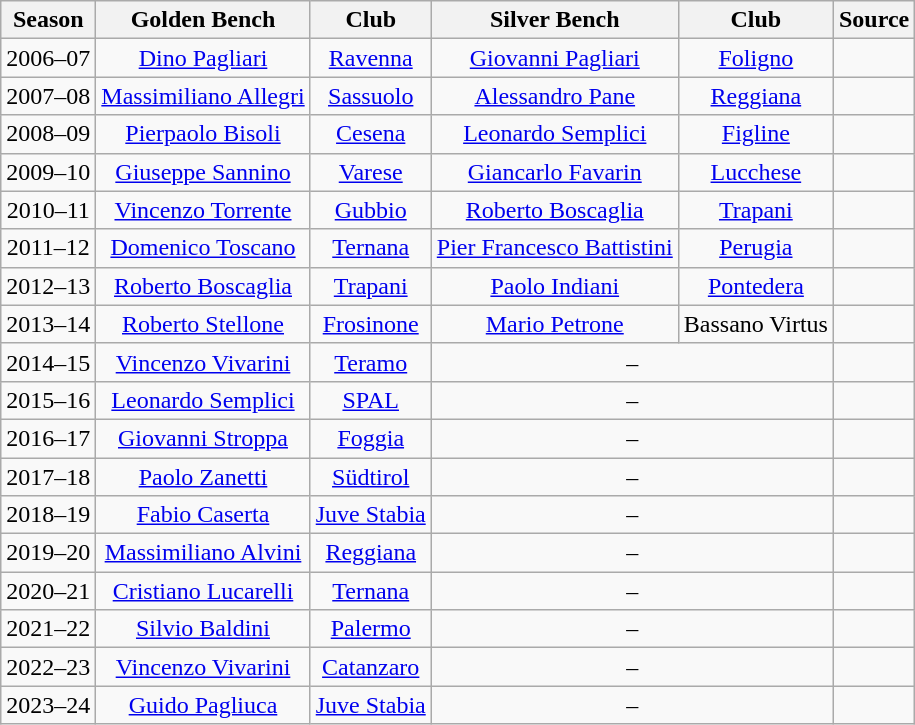<table class="wikitable" style="text-align:center">
<tr>
<th>Season</th>
<th>Golden Bench</th>
<th>Club</th>
<th>Silver Bench</th>
<th>Club</th>
<th>Source</th>
</tr>
<tr>
<td>2006–07</td>
<td><a href='#'>Dino Pagliari</a></td>
<td><a href='#'>Ravenna</a></td>
<td><a href='#'>Giovanni Pagliari</a></td>
<td><a href='#'>Foligno</a></td>
<td></td>
</tr>
<tr>
<td>2007–08</td>
<td><a href='#'>Massimiliano Allegri</a></td>
<td><a href='#'>Sassuolo</a></td>
<td><a href='#'>Alessandro Pane</a></td>
<td><a href='#'>Reggiana</a></td>
<td></td>
</tr>
<tr>
<td>2008–09</td>
<td><a href='#'>Pierpaolo Bisoli</a></td>
<td><a href='#'>Cesena</a></td>
<td><a href='#'>Leonardo Semplici</a></td>
<td><a href='#'>Figline</a></td>
<td></td>
</tr>
<tr>
<td>2009–10</td>
<td><a href='#'>Giuseppe Sannino</a></td>
<td><a href='#'>Varese</a></td>
<td><a href='#'>Giancarlo Favarin</a></td>
<td><a href='#'>Lucchese</a></td>
<td></td>
</tr>
<tr>
<td>2010–11</td>
<td><a href='#'>Vincenzo Torrente</a></td>
<td><a href='#'>Gubbio</a></td>
<td><a href='#'>Roberto Boscaglia</a></td>
<td><a href='#'>Trapani</a></td>
<td></td>
</tr>
<tr>
<td>2011–12</td>
<td><a href='#'>Domenico Toscano</a></td>
<td><a href='#'>Ternana</a></td>
<td><a href='#'>Pier Francesco Battistini</a></td>
<td><a href='#'>Perugia</a></td>
<td></td>
</tr>
<tr>
<td>2012–13</td>
<td><a href='#'>Roberto Boscaglia</a></td>
<td><a href='#'>Trapani</a></td>
<td><a href='#'>Paolo Indiani</a></td>
<td><a href='#'>Pontedera</a></td>
<td></td>
</tr>
<tr>
<td>2013–14</td>
<td><a href='#'>Roberto Stellone</a></td>
<td><a href='#'>Frosinone</a></td>
<td><a href='#'>Mario Petrone</a></td>
<td>Bassano Virtus</td>
<td></td>
</tr>
<tr>
<td>2014–15</td>
<td><a href='#'>Vincenzo Vivarini</a></td>
<td><a href='#'>Teramo</a></td>
<td colspan="2">–</td>
<td></td>
</tr>
<tr>
<td>2015–16</td>
<td><a href='#'>Leonardo Semplici</a></td>
<td><a href='#'>SPAL</a></td>
<td colspan="2">–</td>
<td></td>
</tr>
<tr>
<td>2016–17</td>
<td><a href='#'>Giovanni Stroppa</a></td>
<td><a href='#'>Foggia</a></td>
<td colspan="2">–</td>
<td></td>
</tr>
<tr>
<td>2017–18</td>
<td><a href='#'>Paolo Zanetti</a></td>
<td><a href='#'>Südtirol</a></td>
<td colspan="2">–</td>
<td></td>
</tr>
<tr>
<td>2018–19</td>
<td><a href='#'>Fabio Caserta</a></td>
<td><a href='#'>Juve Stabia</a></td>
<td colspan="2">–</td>
<td></td>
</tr>
<tr>
<td>2019–20</td>
<td><a href='#'>Massimiliano Alvini</a></td>
<td><a href='#'>Reggiana</a></td>
<td colspan="2">–</td>
<td></td>
</tr>
<tr>
<td>2020–21</td>
<td><a href='#'>Cristiano Lucarelli</a></td>
<td><a href='#'>Ternana</a></td>
<td colspan="2">–</td>
<td></td>
</tr>
<tr>
<td>2021–22</td>
<td><a href='#'>Silvio Baldini</a></td>
<td><a href='#'>Palermo</a></td>
<td colspan="2">–</td>
<td></td>
</tr>
<tr>
<td>2022–23</td>
<td><a href='#'>Vincenzo Vivarini</a></td>
<td><a href='#'>Catanzaro</a></td>
<td colspan="2">–</td>
<td></td>
</tr>
<tr>
<td>2023–24</td>
<td><a href='#'>Guido Pagliuca</a></td>
<td><a href='#'>Juve Stabia</a></td>
<td colspan="2">–</td>
<td></td>
</tr>
</table>
